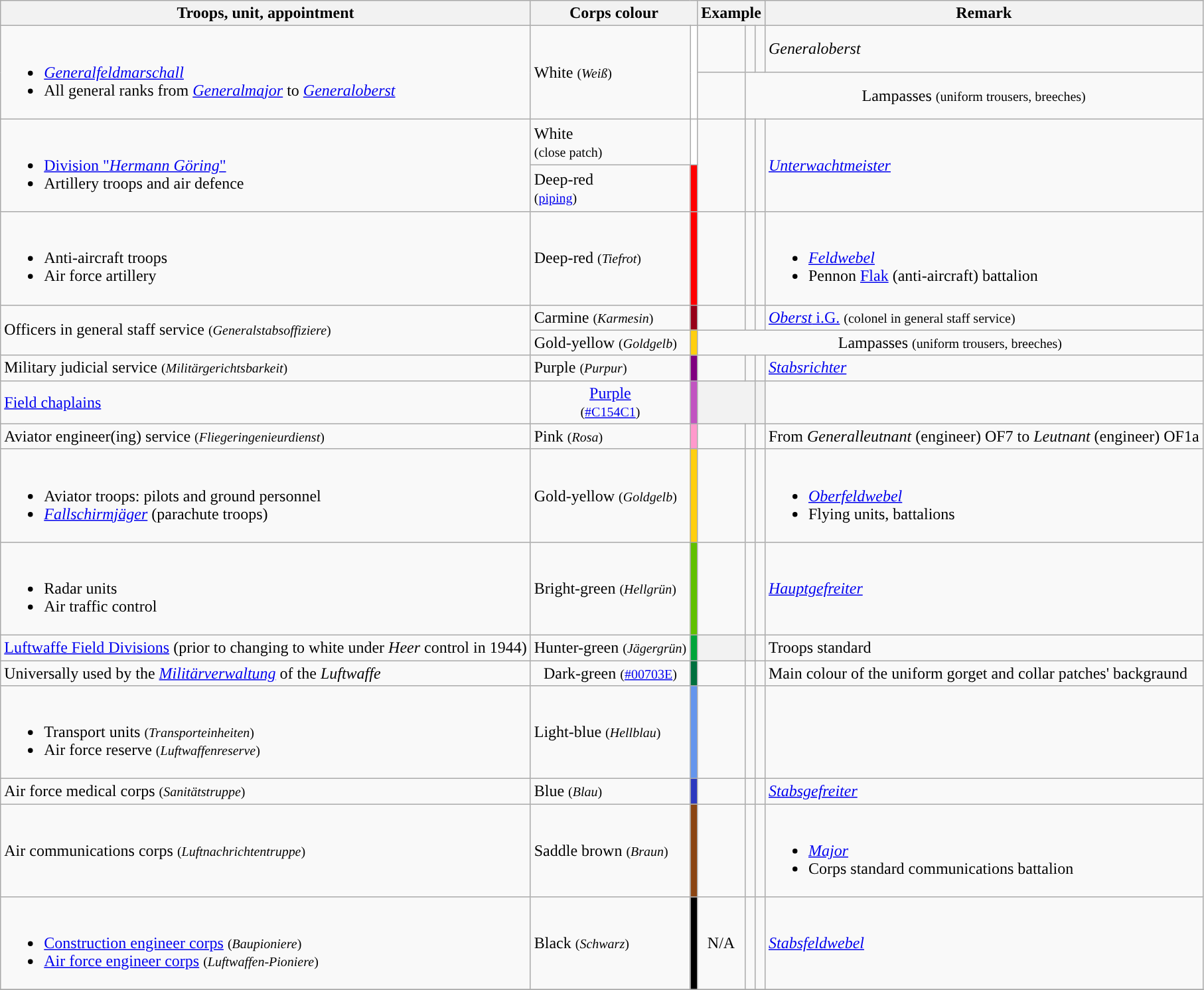<table class="wikitable">
<tr>
<th>Troops, unit, appointment</th>
<th colspan="2">Corps colour</th>
<th colspan="3">Example</th>
<th colspan="1">Remark</th>
</tr>
<tr 1>
<td rowspan="2"><br><ul><li><em><a href='#'>Generalfeldmarschall</a></em></li><li>All general ranks from <em><a href='#'>Generalmajor</a></em> to <em><a href='#'>Generaloberst</a></em></li></ul></td>
<td rowspan="2">White <small>(<em>Weiß</em>)</small></td>
<td rowspan="2" style="background:white"></td>
<td align="center"></td>
<td align="center"></td>
<td align="center"></td>
<td><em>Generaloberst</em></td>
</tr>
<tr 2>
<td align="center"></td>
<td align="center" colspan="3">Lampasses <small>(uniform trousers, breeches)</small></td>
</tr>
<tr 3>
<td rowspan=2><br><ul><li><a href='#'>Division "<em>Hermann Göring</em>"</a></li><li>Artillery troops and air defence</li></ul></td>
<td>White<br><small>(close patch)</small></td>
<td style = "background:white"></td>
<td align="center" rowspan=2></td>
<td rowspan=2></td>
<td rowspan=2></td>
<td rowspan=2><em><a href='#'>Unterwachtmeister</a></em></td>
</tr>
<tr>
<td>Deep-red<br><small>(<a href='#'>piping</a>)</small></td>
<td style="background:red"></td>
</tr>
<tr 4>
<td><br><ul><li>Anti-aircraft troops</li><li>Air force artillery</li></ul></td>
<td>Deep-red <small>(<em>Tiefrot</em>)</small></td>
<td style="background:red"></td>
<td align=center></td>
<td align=center></td>
<td align=center></td>
<td><br><ul><li><em><a href='#'>Feldwebel</a></em></li><li>Pennon <a href='#'>Flak</a> (anti-aircraft) battalion</li></ul></td>
</tr>
<tr 5>
<td rowspan="2">Officers in general staff service <small>(<em>Generalstabsoffiziere</em>)</small></td>
<td>Carmine <small>(<em>Karmesin</em>)</small></td>
<td style="background:#960018"></td>
<td align=center></td>
<td align=center></td>
<td></td>
<td><a href='#'><em>Oberst</em> i.G.</a> <small>(colonel in general staff service)</small></td>
</tr>
<tr 6>
<td>Gold-yellow <small>(<em>Goldgelb</em>)</small></td>
<td style="background:#Ffcf0f"></td>
<td align=center colspan="4">Lampasses <small>(uniform trousers, breeches)</small></td>
</tr>
<tr 7>
<td>Military judicial service <small>(<em>Militärgerichtsbarkeit</em>)</small></td>
<td>Purple <small>(<em>Purpur</em>)</small></td>
<td style="background:purple"></td>
<td align=center></td>
<td align=center></td>
<td></td>
<td><a href='#'><em>Stabsrichter</em></a></td>
</tr>
<tr 3>
<td><a href='#'>Field chaplains</a></td>
<td align="center"><a href='#'>Purple</a><br><small>(<a href='#'>#C154C1</a>)</small></td>
<td align="center" style ="background:#C154C1;"></td>
<th colspan="2"></th>
<th></th>
</tr>
<tr 8>
<td>Aviator engineer(ing) service <small>(<em>Fliegeringenieurdienst</em>)</small></td>
<td>Pink <small>(<em>Rosa</em>)</small></td>
<td style="background:#FF99CC"></td>
<td></td>
<td></td>
<td></td>
<td>From <em>Generalleutnant</em> (engineer) OF7 to <em>Leutnant</em> (engineer) OF1a</td>
</tr>
<tr 9>
<td><br><ul><li>Aviator troops: pilots and ground personnel</li><li><em><a href='#'>Fallschirmjäger</a></em> (parachute troops)</li></ul></td>
<td>Gold-yellow <small>(<em>Goldgelb</em>)</small></td>
<td style="background:#Ffcf0f"></td>
<td align=center></td>
<td align=center></td>
<td align=center></td>
<td><br><ul><li><em><a href='#'>Oberfeldwebel</a></em></li><li>Flying units, battalions</li></ul></td>
</tr>
<tr 10>
<td><br><ul><li>Radar units</li><li>Air traffic control</li></ul></td>
<td>Bright-green <small>(<em>Hellgrün</em>)</small></td>
<td style="background:#60c000"></td>
<td align=center></td>
<td align=center></td>
<td></td>
<td><a href='#'><em>Hauptgefreiter</em></a></td>
</tr>
<tr 12>
<td><a href='#'>Luftwaffe Field Divisions</a> (prior to changing to white under <em>Heer</em> control in 1944)</td>
<td>Hunter-green <small>(<em>Jägergrün</em>)</small></td>
<td style="background:#00a53a;"></td>
<th align=center style="background:"></th>
<th align=center style="background:"></th>
<td align=center style="background:"></td>
<td>Troops standard</td>
</tr>
<tr 13>
<td>Universally used by the <em><a href='#'>Militärverwaltung</a></em> of the <em>Luftwaffe</em></td>
<td align="center">Dark-green <small>(<a href='#'>#00703E</a>)</small></td>
<td align="center" style="background:#00703E;"></td>
<td align="center"></td>
<td align="center"></td>
<td align="center"></td>
<td>Main colour of the uniform gorget and collar patches' backgraund</td>
</tr>
<tr 14>
<td><br><ul><li>Transport units <small>(<em>Transporteinheiten</em>)</small></li><li>Air force reserve <small>(<em>Luftwaffenreserve</em>)</small></li></ul></td>
<td>Light-blue <small>(<em>Hellblau</em>)</small></td>
<td style="background:cornflowerblue"></td>
<td></td>
<td></td>
<td></td>
<td></td>
</tr>
<tr 15>
<td>Air force medical corps <small>(<em>Sanitätstruppe</em>)</small></td>
<td>Blue <small>(<em>Blau</em>)</small></td>
<td style="background:#2C39Bf; color:white"></td>
<td align=center></td>
<td align=center></td>
<td></td>
<td><em><a href='#'>Stabsgefreiter</a></em></td>
</tr>
<tr 16>
<td>Air communications corps <small>(<em>Luftnachrichtentruppe</em>)</small></td>
<td>Saddle brown <small>(<em>Braun</em>)</small></td>
<td style="background:saddlebrown"></td>
<td align=center></td>
<td align=center></td>
<td align=center></td>
<td><br><ul><li><em><a href='#'>Major</a></em></li><li>Corps standard communications battalion</li></ul></td>
</tr>
<tr 17>
<td><br><ul><li><a href='#'>Construction engineer corps</a> <small>(<em>Baupioniere</em>)</small></li><li><a href='#'>Air force engineer corps</a> <small>(<em>Luftwaffen-Pioniere</em>)</small></li></ul></td>
<td>Black <small>(<em>Schwarz</em>)</small></td>
<td style="background:black; color:white"></td>
<td align=center style="vertical-align: middle">N/A</td>
<td align=center></td>
<td></td>
<td><em><a href='#'>Stabsfeldwebel</a></em></td>
</tr>
<tr>
</tr>
</table>
